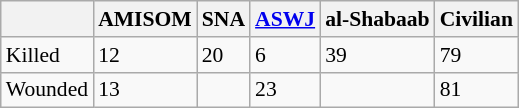<table class="wikitable" style="font-size:90%; text-align:left;">
<tr>
<th></th>
<th>AMISOM</th>
<th>SNA</th>
<th><a href='#'>ASWJ</a></th>
<th>al-Shabaab</th>
<th>Civilian</th>
</tr>
<tr>
<td>Killed</td>
<td>12</td>
<td>20</td>
<td>6</td>
<td>39</td>
<td>79</td>
</tr>
<tr>
<td>Wounded</td>
<td>13</td>
<td></td>
<td>23</td>
<td></td>
<td>81</td>
</tr>
</table>
